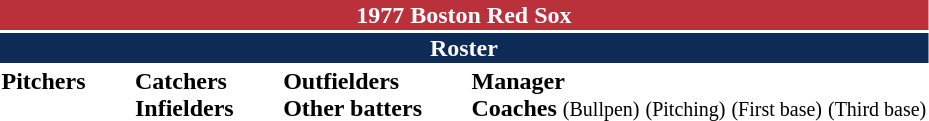<table class="toccolours" style="text-align: left;">
<tr>
<th colspan="10" style="background-color: #ba313c; color: white; text-align: center;">1977 Boston Red Sox</th>
</tr>
<tr>
<td colspan="10" style="background-color:#0d2b56; color: white; text-align: center;"><strong>Roster</strong></td>
</tr>
<tr>
<td valign="top"><strong>Pitchers</strong><br>













</td>
<td width="25px"></td>
<td valign="top"><strong>Catchers</strong><br>


<strong>Infielders</strong>








</td>
<td width="25px"></td>
<td valign="top"><strong>Outfielders</strong><br>








<strong>Other batters</strong>

</td>
<td width="25px"></td>
<td valign="top"><strong>Manager</strong><br>
<strong>Coaches</strong>
 <small>(Bullpen)</small>
 <small>(Pitching)</small>
 <small>(First base)</small>
 <small>(Third base)</small></td>
</tr>
<tr>
</tr>
</table>
